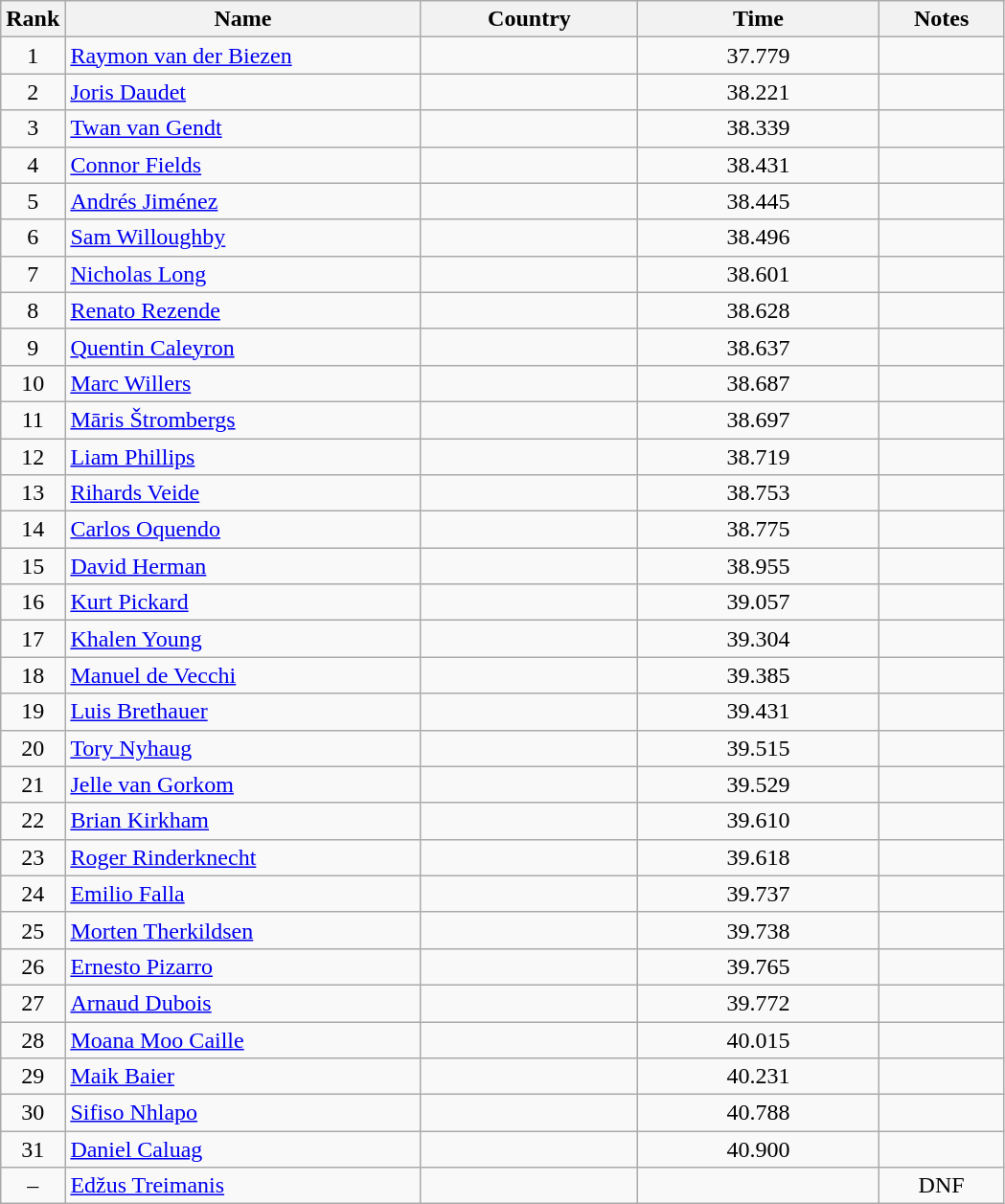<table class="sortable wikitable" style="text-align:center;">
<tr>
<th>Rank</th>
<th style="width:15em">Name</th>
<th style="width:9em">Country</th>
<th style="width:10em">Time</th>
<th style="width:5em">Notes</th>
</tr>
<tr>
<td>1</td>
<td align=left><a href='#'>Raymon van der Biezen</a></td>
<td></td>
<td>37.779</td>
<td></td>
</tr>
<tr>
<td>2</td>
<td align=left><a href='#'>Joris Daudet</a></td>
<td></td>
<td>38.221</td>
<td></td>
</tr>
<tr>
<td>3</td>
<td align=left><a href='#'>Twan van Gendt</a></td>
<td></td>
<td>38.339</td>
<td></td>
</tr>
<tr>
<td>4</td>
<td align=left><a href='#'>Connor Fields</a></td>
<td></td>
<td>38.431</td>
<td></td>
</tr>
<tr>
<td>5</td>
<td align=left><a href='#'>Andrés Jiménez</a></td>
<td></td>
<td>38.445</td>
<td></td>
</tr>
<tr>
<td>6</td>
<td align=left><a href='#'>Sam Willoughby</a></td>
<td></td>
<td>38.496</td>
<td></td>
</tr>
<tr>
<td>7</td>
<td align=left><a href='#'>Nicholas Long</a></td>
<td></td>
<td>38.601</td>
<td></td>
</tr>
<tr>
<td>8</td>
<td align=left><a href='#'>Renato Rezende</a></td>
<td></td>
<td>38.628</td>
<td></td>
</tr>
<tr>
<td>9</td>
<td align=left><a href='#'>Quentin Caleyron</a></td>
<td></td>
<td>38.637</td>
<td></td>
</tr>
<tr>
<td>10</td>
<td align=left><a href='#'>Marc Willers</a></td>
<td></td>
<td>38.687</td>
<td></td>
</tr>
<tr>
<td>11</td>
<td align=left><a href='#'>Māris Štrombergs</a></td>
<td></td>
<td>38.697</td>
<td></td>
</tr>
<tr>
<td>12</td>
<td align=left><a href='#'>Liam Phillips</a></td>
<td></td>
<td>38.719</td>
<td></td>
</tr>
<tr>
<td>13</td>
<td align=left><a href='#'>Rihards Veide</a></td>
<td></td>
<td>38.753</td>
<td></td>
</tr>
<tr>
<td>14</td>
<td align=left><a href='#'>Carlos Oquendo</a></td>
<td></td>
<td>38.775</td>
<td></td>
</tr>
<tr>
<td>15</td>
<td align=left><a href='#'>David Herman</a></td>
<td></td>
<td>38.955</td>
<td></td>
</tr>
<tr>
<td>16</td>
<td align=left><a href='#'>Kurt Pickard</a></td>
<td></td>
<td>39.057</td>
<td></td>
</tr>
<tr>
<td>17</td>
<td align=left><a href='#'>Khalen Young</a></td>
<td></td>
<td>39.304</td>
<td></td>
</tr>
<tr>
<td>18</td>
<td align=left><a href='#'>Manuel de Vecchi</a></td>
<td></td>
<td>39.385</td>
<td></td>
</tr>
<tr>
<td>19</td>
<td align=left><a href='#'>Luis Brethauer</a></td>
<td></td>
<td>39.431</td>
<td></td>
</tr>
<tr>
<td>20</td>
<td align=left><a href='#'>Tory Nyhaug</a></td>
<td></td>
<td>39.515</td>
<td></td>
</tr>
<tr>
<td>21</td>
<td align=left><a href='#'>Jelle van Gorkom</a></td>
<td></td>
<td>39.529</td>
<td></td>
</tr>
<tr>
<td>22</td>
<td align=left><a href='#'>Brian Kirkham</a></td>
<td></td>
<td>39.610</td>
<td></td>
</tr>
<tr>
<td>23</td>
<td align=left><a href='#'>Roger Rinderknecht</a></td>
<td></td>
<td>39.618</td>
<td></td>
</tr>
<tr>
<td>24</td>
<td align=left><a href='#'>Emilio Falla</a></td>
<td></td>
<td>39.737</td>
<td></td>
</tr>
<tr>
<td>25</td>
<td align=left><a href='#'>Morten Therkildsen</a></td>
<td></td>
<td>39.738</td>
<td></td>
</tr>
<tr>
<td>26</td>
<td align=left><a href='#'>Ernesto Pizarro</a></td>
<td></td>
<td>39.765</td>
<td></td>
</tr>
<tr>
<td>27</td>
<td align=left><a href='#'>Arnaud Dubois</a></td>
<td></td>
<td>39.772</td>
<td></td>
</tr>
<tr>
<td>28</td>
<td align=left><a href='#'>Moana Moo Caille</a></td>
<td></td>
<td>40.015</td>
<td></td>
</tr>
<tr>
<td>29</td>
<td align=left><a href='#'>Maik Baier</a></td>
<td></td>
<td>40.231</td>
<td></td>
</tr>
<tr>
<td>30</td>
<td align=left><a href='#'>Sifiso Nhlapo</a></td>
<td></td>
<td>40.788</td>
<td></td>
</tr>
<tr>
<td>31</td>
<td align=left><a href='#'>Daniel Caluag</a></td>
<td></td>
<td>40.900</td>
<td></td>
</tr>
<tr>
<td>–</td>
<td align=left><a href='#'>Edžus Treimanis</a></td>
<td></td>
<td></td>
<td>DNF</td>
</tr>
</table>
